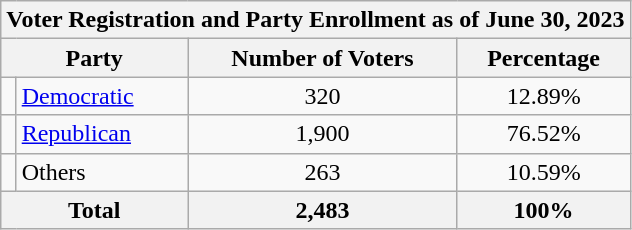<table class=wikitable>
<tr>
<th colspan = 6>Voter Registration and Party Enrollment as of June 30, 2023</th>
</tr>
<tr>
<th colspan = 2>Party</th>
<th>Number of Voters</th>
<th>Percentage</th>
</tr>
<tr>
<td></td>
<td><a href='#'>Democratic</a></td>
<td align = center>320</td>
<td align = center>12.89%</td>
</tr>
<tr>
<td></td>
<td><a href='#'>Republican</a></td>
<td align = center>1,900</td>
<td align = center>76.52%</td>
</tr>
<tr>
<td></td>
<td>Others</td>
<td align = center>263</td>
<td align = center>10.59%</td>
</tr>
<tr>
<th colspan = 2>Total</th>
<th align = center>2,483</th>
<th align = center>100%</th>
</tr>
</table>
